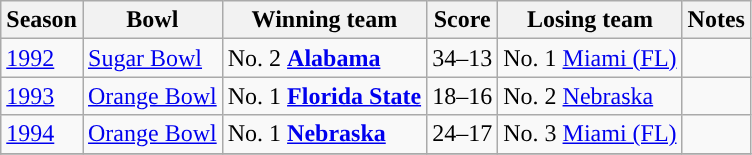<table class="wikitable sortable">
<tr>
<th width=px>Season</th>
<th width=px>Bowl</th>
<th width=px>Winning team</th>
<th width=px>Score</th>
<th width=px>Losing team</th>
<th width=px>Notes</th>
</tr>
<tr>
<td><a href='#'>1992</a></td>
<td><a href='#'>Sugar Bowl</a></td>
<td>No. 2 <strong><a href='#'>Alabama</a></strong></td>
<td>34–13</td>
<td>No. 1 <a href='#'>Miami (FL)</a></td>
<td></td>
</tr>
<tr>
<td><a href='#'>1993</a></td>
<td><a href='#'>Orange Bowl</a></td>
<td>No. 1 <strong><a href='#'>Florida State</a></strong></td>
<td>18–16</td>
<td>No. 2 <a href='#'>Nebraska</a></td>
<td></td>
</tr>
<tr>
<td><a href='#'>1994</a></td>
<td><a href='#'>Orange Bowl</a></td>
<td>No. 1 <strong><a href='#'>Nebraska</a></strong></td>
<td>24–17</td>
<td>No. 3 <a href='#'>Miami (FL)</a></td>
<td></td>
</tr>
<tr>
</tr>
</table>
